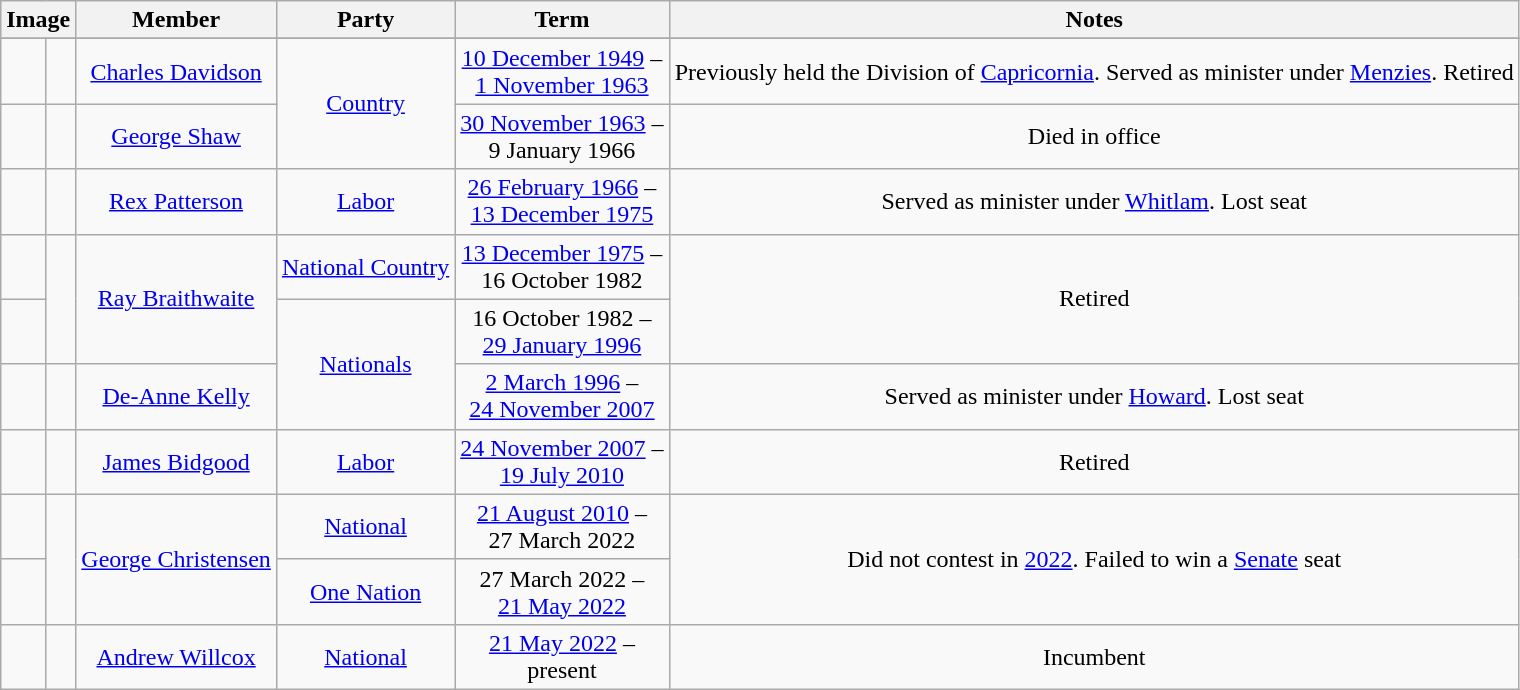<table class=wikitable style="text-align:center">
<tr>
<th colspan=2>Image</th>
<th>Member</th>
<th>Party</th>
<th>Term</th>
<th>Notes</th>
</tr>
<tr>
</tr>
<tr>
<td> </td>
<td></td>
<td><a href='#'>Charles Davidson</a><br></td>
<td rowspan="2"><a href='#'>Country</a></td>
<td nowrap><a href='#'>10 December 1949</a> –<br><a href='#'>1 November 1963</a></td>
<td>Previously held the Division of <a href='#'>Capricornia</a>. Served as minister under <a href='#'>Menzies</a>. Retired</td>
</tr>
<tr>
<td> </td>
<td></td>
<td><a href='#'>George Shaw</a><br></td>
<td nowrap><a href='#'>30 November 1963</a> –<br>9 January 1966</td>
<td>Died in office</td>
</tr>
<tr>
<td> </td>
<td></td>
<td><a href='#'>Rex Patterson</a><br></td>
<td><a href='#'>Labor</a></td>
<td nowrap><a href='#'>26 February 1966</a> –<br><a href='#'>13 December 1975</a></td>
<td>Served as minister under <a href='#'>Whitlam</a>. Lost seat</td>
</tr>
<tr>
<td> </td>
<td rowspan=2></td>
<td rowspan=2><a href='#'>Ray Braithwaite</a><br></td>
<td><a href='#'>National Country</a></td>
<td nowrap><a href='#'>13 December 1975</a> –<br>16 October 1982</td>
<td rowspan=2>Retired</td>
</tr>
<tr>
<td> </td>
<td rowspan="2"><a href='#'>Nationals</a></td>
<td nowrap>16 October 1982 –<br><a href='#'>29 January 1996</a></td>
</tr>
<tr>
<td> </td>
<td></td>
<td><a href='#'>De-Anne Kelly</a><br></td>
<td nowrap><a href='#'>2 March 1996</a> –<br><a href='#'>24 November 2007</a></td>
<td>Served as minister under <a href='#'>Howard</a>. Lost seat</td>
</tr>
<tr>
<td> </td>
<td></td>
<td><a href='#'>James Bidgood</a><br></td>
<td><a href='#'>Labor</a></td>
<td nowrap><a href='#'>24 November 2007</a> –<br><a href='#'>19 July 2010</a></td>
<td>Retired</td>
</tr>
<tr>
<td> </td>
<td rowspan="2"></td>
<td rowspan="2"><a href='#'>George Christensen</a><br></td>
<td><a href='#'>National</a></td>
<td nowrap><a href='#'>21 August 2010</a> –<br>27 March 2022</td>
<td rowspan="2">Did not contest in <a href='#'>2022</a>. Failed to win a <a href='#'>Senate</a> seat</td>
</tr>
<tr>
<td> </td>
<td nowrap><a href='#'>One Nation</a></td>
<td nowrap>27 March 2022 –<br><a href='#'>21 May 2022</a></td>
</tr>
<tr>
<td> </td>
<td></td>
<td><a href='#'>Andrew Willcox</a><br></td>
<td><a href='#'>National</a></td>
<td nowrap><a href='#'>21 May 2022</a> –<br>present</td>
<td>Incumbent</td>
</tr>
</table>
